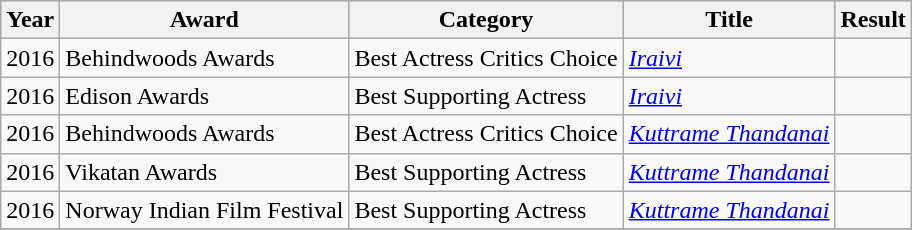<table class="wikitable sortable">
<tr style="background:#ccc; text-align:center;">
<th>Year</th>
<th>Award</th>
<th>Category</th>
<th>Title</th>
<th>Result</th>
</tr>
<tr>
<td>2016</td>
<td>Behindwoods Awards</td>
<td>Best Actress Critics Choice</td>
<td><em><a href='#'>Iraivi</a></em></td>
<td></td>
</tr>
<tr>
<td>2016</td>
<td>Edison Awards</td>
<td>Best Supporting Actress</td>
<td><em><a href='#'>Iraivi</a></em></td>
<td></td>
</tr>
<tr>
<td>2016</td>
<td>Behindwoods Awards</td>
<td>Best Actress Critics Choice</td>
<td><em><a href='#'>Kuttrame Thandanai</a></em></td>
<td></td>
</tr>
<tr>
<td>2016</td>
<td>Vikatan Awards</td>
<td>Best Supporting Actress</td>
<td><em><a href='#'>Kuttrame Thandanai</a></em></td>
<td></td>
</tr>
<tr>
<td>2016</td>
<td>Norway Indian Film Festival</td>
<td>Best Supporting Actress</td>
<td><em><a href='#'>Kuttrame Thandanai</a></em></td>
<td></td>
</tr>
<tr>
</tr>
</table>
